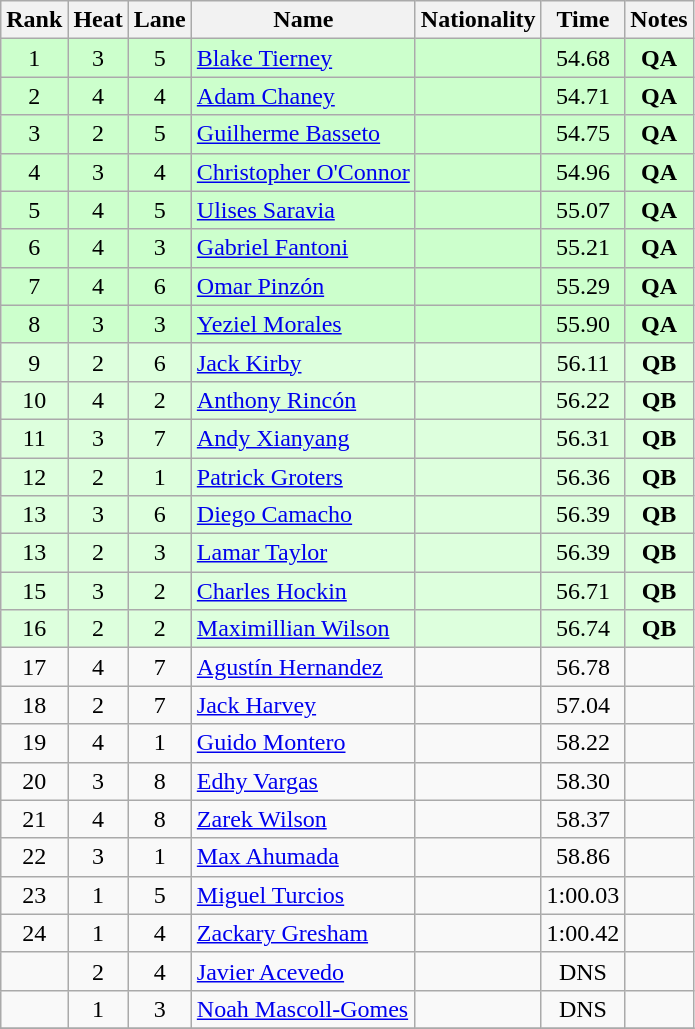<table class="wikitable sortable" style="text-align:center">
<tr>
<th>Rank</th>
<th>Heat</th>
<th>Lane</th>
<th>Name</th>
<th>Nationality</th>
<th>Time</th>
<th>Notes</th>
</tr>
<tr bgcolor="ccffcc">
<td>1</td>
<td>3</td>
<td>5</td>
<td align="left"><a href='#'>Blake Tierney</a></td>
<td align="left"></td>
<td>54.68</td>
<td><strong>QA</strong></td>
</tr>
<tr bgcolor="ccffcc">
<td>2</td>
<td>4</td>
<td>4</td>
<td align="left"><a href='#'>Adam Chaney</a></td>
<td align="left"></td>
<td>54.71</td>
<td><strong>QA</strong></td>
</tr>
<tr bgcolor="ccffcc">
<td>3</td>
<td>2</td>
<td>5</td>
<td align="left"><a href='#'>Guilherme Basseto</a></td>
<td align="left"></td>
<td>54.75</td>
<td><strong>QA</strong></td>
</tr>
<tr bgcolor="ccffcc">
<td>4</td>
<td>3</td>
<td>4</td>
<td align="left"><a href='#'>Christopher O'Connor</a></td>
<td align="left"></td>
<td>54.96</td>
<td><strong>QA</strong></td>
</tr>
<tr bgcolor="ccffcc">
<td>5</td>
<td>4</td>
<td>5</td>
<td align="left"><a href='#'>Ulises Saravia</a></td>
<td align="left"></td>
<td>55.07</td>
<td><strong>QA</strong></td>
</tr>
<tr bgcolor="ccffcc">
<td>6</td>
<td>4</td>
<td>3</td>
<td align="left"><a href='#'>Gabriel Fantoni</a></td>
<td align="left"></td>
<td>55.21</td>
<td><strong>QA</strong></td>
</tr>
<tr bgcolor="ccffcc">
<td>7</td>
<td>4</td>
<td>6</td>
<td align="left"><a href='#'>Omar Pinzón</a></td>
<td align="left"></td>
<td>55.29</td>
<td><strong>QA</strong></td>
</tr>
<tr bgcolor="ccffcc">
<td>8</td>
<td>3</td>
<td>3</td>
<td align="left"><a href='#'>Yeziel Morales</a></td>
<td align="left"></td>
<td>55.90</td>
<td><strong>QA</strong></td>
</tr>
<tr bgcolor="ddffdd">
<td>9</td>
<td>2</td>
<td>6</td>
<td align="left"><a href='#'>Jack Kirby</a></td>
<td align="left"></td>
<td>56.11</td>
<td><strong>QB</strong></td>
</tr>
<tr bgcolor="ddffdd">
<td>10</td>
<td>4</td>
<td>2</td>
<td align="left"><a href='#'>Anthony Rincón</a></td>
<td align="left"></td>
<td>56.22</td>
<td><strong>QB</strong></td>
</tr>
<tr bgcolor="ddffdd">
<td>11</td>
<td>3</td>
<td>7</td>
<td align="left"><a href='#'>Andy Xianyang</a></td>
<td align="left"></td>
<td>56.31</td>
<td><strong>QB</strong></td>
</tr>
<tr bgcolor="ddffdd">
<td>12</td>
<td>2</td>
<td>1</td>
<td align="left"><a href='#'>Patrick Groters</a></td>
<td align="left"></td>
<td>56.36</td>
<td><strong>QB</strong></td>
</tr>
<tr bgcolor="ddffdd">
<td>13</td>
<td>3</td>
<td>6</td>
<td align="left"><a href='#'>Diego Camacho</a></td>
<td align="left"></td>
<td>56.39</td>
<td><strong>QB</strong></td>
</tr>
<tr bgcolor="ddffdd">
<td>13</td>
<td>2</td>
<td>3</td>
<td align="left"><a href='#'>Lamar Taylor</a></td>
<td align="left"></td>
<td>56.39</td>
<td><strong>QB</strong></td>
</tr>
<tr bgcolor="ddffdd">
<td>15</td>
<td>3</td>
<td>2</td>
<td align="left"><a href='#'>Charles Hockin</a></td>
<td align="left"></td>
<td>56.71</td>
<td><strong>QB</strong></td>
</tr>
<tr bgcolor="ddffdd">
<td>16</td>
<td>2</td>
<td>2</td>
<td align="left"><a href='#'>Maximillian Wilson</a></td>
<td align="left"></td>
<td>56.74</td>
<td><strong>QB</strong></td>
</tr>
<tr>
<td>17</td>
<td>4</td>
<td>7</td>
<td align="left"><a href='#'>Agustín Hernandez</a></td>
<td align="left"></td>
<td>56.78</td>
<td></td>
</tr>
<tr>
<td>18</td>
<td>2</td>
<td>7</td>
<td align="left"><a href='#'>Jack Harvey</a></td>
<td align="left"></td>
<td>57.04</td>
<td></td>
</tr>
<tr>
<td>19</td>
<td>4</td>
<td>1</td>
<td align="left"><a href='#'>Guido Montero</a></td>
<td align="left"></td>
<td>58.22</td>
<td></td>
</tr>
<tr>
<td>20</td>
<td>3</td>
<td>8</td>
<td align="left"><a href='#'>Edhy Vargas</a></td>
<td align="left"></td>
<td>58.30</td>
<td></td>
</tr>
<tr>
<td>21</td>
<td>4</td>
<td>8</td>
<td align="left"><a href='#'>Zarek Wilson</a></td>
<td align="left"></td>
<td>58.37</td>
<td></td>
</tr>
<tr>
<td>22</td>
<td>3</td>
<td>1</td>
<td align="left"><a href='#'>Max Ahumada</a></td>
<td align="left"></td>
<td>58.86</td>
<td></td>
</tr>
<tr>
<td>23</td>
<td>1</td>
<td>5</td>
<td align="left"><a href='#'>Miguel Turcios</a></td>
<td align="left"></td>
<td>1:00.03</td>
<td></td>
</tr>
<tr>
<td>24</td>
<td>1</td>
<td>4</td>
<td align="left"><a href='#'>Zackary Gresham</a></td>
<td align="left"></td>
<td>1:00.42</td>
<td></td>
</tr>
<tr>
<td></td>
<td>2</td>
<td>4</td>
<td align="left"><a href='#'>Javier Acevedo</a></td>
<td align="left"></td>
<td>DNS</td>
</tr>
<tr>
<td></td>
<td>1</td>
<td>3</td>
<td align="left"><a href='#'>Noah Mascoll-Gomes</a></td>
<td align="left"></td>
<td>DNS</td>
<td></td>
</tr>
<tr>
</tr>
</table>
